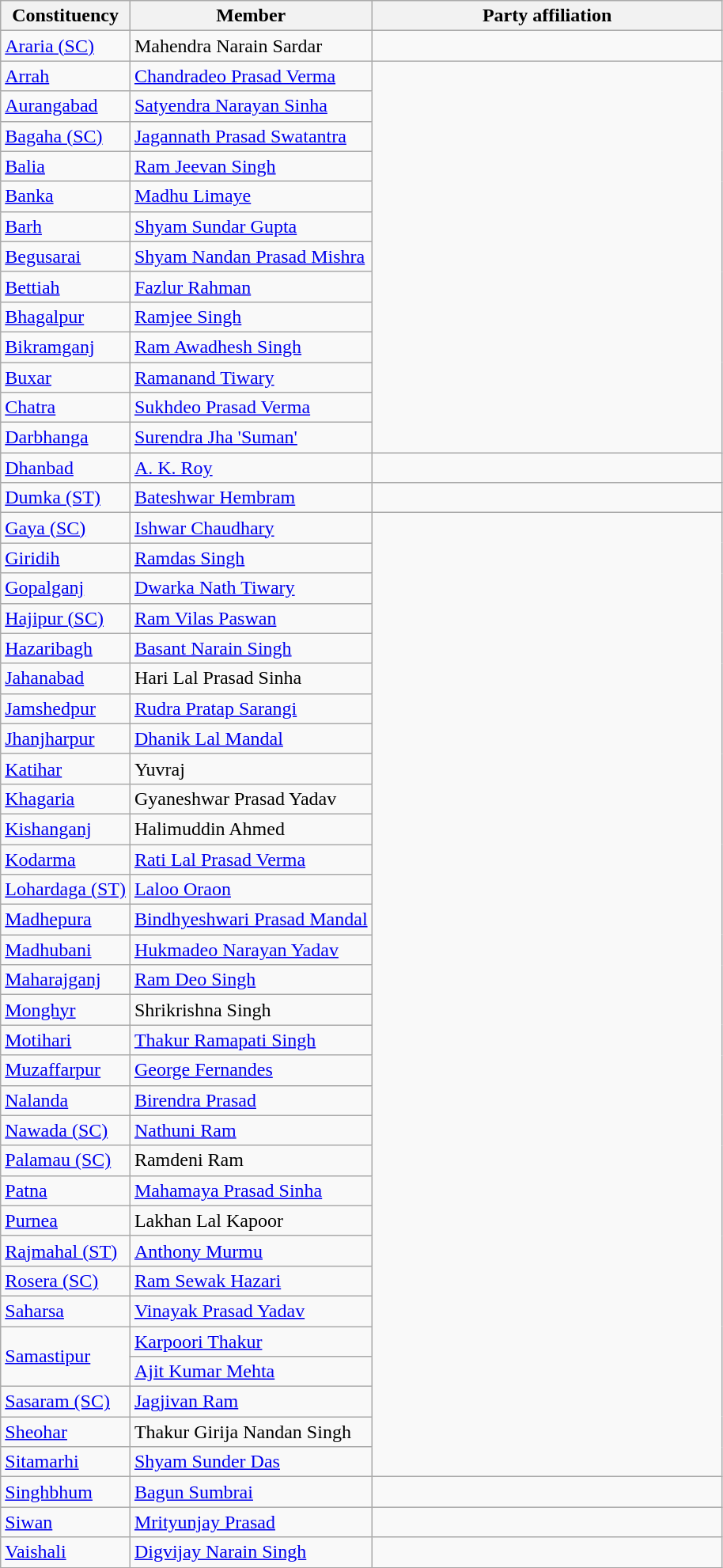<table class="wikitable sortable">
<tr>
<th>Constituency</th>
<th>Member</th>
<th colspan="2" style="width:18em">Party affiliation</th>
</tr>
<tr>
<td><a href='#'>Araria (SC)</a></td>
<td>Mahendra Narain Sardar</td>
<td></td>
</tr>
<tr>
<td><a href='#'>Arrah</a></td>
<td><a href='#'>Chandradeo Prasad Verma</a></td>
</tr>
<tr>
<td><a href='#'>Aurangabad</a></td>
<td><a href='#'>Satyendra Narayan Sinha</a></td>
</tr>
<tr>
<td><a href='#'>Bagaha (SC)</a></td>
<td><a href='#'>Jagannath Prasad Swatantra</a></td>
</tr>
<tr>
<td><a href='#'>Balia</a></td>
<td><a href='#'>Ram Jeevan Singh</a></td>
</tr>
<tr>
<td><a href='#'>Banka</a></td>
<td><a href='#'>Madhu Limaye</a></td>
</tr>
<tr>
<td><a href='#'>Barh</a></td>
<td><a href='#'>Shyam Sundar Gupta</a></td>
</tr>
<tr>
<td><a href='#'>Begusarai</a></td>
<td><a href='#'>Shyam Nandan Prasad Mishra</a></td>
</tr>
<tr>
<td><a href='#'>Bettiah</a></td>
<td><a href='#'>Fazlur Rahman</a></td>
</tr>
<tr>
<td><a href='#'>Bhagalpur</a></td>
<td><a href='#'>Ramjee Singh</a></td>
</tr>
<tr>
<td><a href='#'>Bikramganj</a></td>
<td><a href='#'>Ram Awadhesh Singh</a></td>
</tr>
<tr>
<td><a href='#'>Buxar</a></td>
<td><a href='#'>Ramanand Tiwary</a></td>
</tr>
<tr>
<td><a href='#'>Chatra</a></td>
<td><a href='#'>Sukhdeo Prasad Verma</a></td>
</tr>
<tr>
<td><a href='#'>Darbhanga</a></td>
<td><a href='#'>Surendra Jha 'Suman'</a></td>
</tr>
<tr>
<td><a href='#'>Dhanbad</a></td>
<td><a href='#'>A. K. Roy</a></td>
<td></td>
</tr>
<tr>
<td><a href='#'>Dumka (ST)</a></td>
<td><a href='#'>Bateshwar Hembram</a></td>
<td></td>
</tr>
<tr>
<td><a href='#'>Gaya (SC)</a></td>
<td><a href='#'>Ishwar Chaudhary</a></td>
</tr>
<tr>
<td><a href='#'>Giridih</a></td>
<td><a href='#'>Ramdas Singh</a></td>
</tr>
<tr>
<td><a href='#'>Gopalganj</a></td>
<td><a href='#'>Dwarka Nath Tiwary</a></td>
</tr>
<tr>
<td><a href='#'>Hajipur (SC)</a></td>
<td><a href='#'>Ram Vilas Paswan</a></td>
</tr>
<tr>
<td><a href='#'>Hazaribagh</a></td>
<td><a href='#'>Basant Narain Singh</a></td>
</tr>
<tr>
<td><a href='#'>Jahanabad</a></td>
<td>Hari Lal Prasad Sinha</td>
</tr>
<tr>
<td><a href='#'>Jamshedpur</a></td>
<td><a href='#'>Rudra Pratap Sarangi</a></td>
</tr>
<tr>
<td><a href='#'>Jhanjharpur</a></td>
<td><a href='#'>Dhanik Lal Mandal</a></td>
</tr>
<tr>
<td><a href='#'>Katihar</a></td>
<td>Yuvraj</td>
</tr>
<tr>
<td><a href='#'>Khagaria</a></td>
<td>Gyaneshwar Prasad Yadav</td>
</tr>
<tr>
<td><a href='#'>Kishanganj</a></td>
<td>Halimuddin Ahmed</td>
</tr>
<tr>
<td><a href='#'>Kodarma</a></td>
<td><a href='#'>Rati Lal Prasad Verma</a></td>
</tr>
<tr>
<td><a href='#'>Lohardaga (ST)</a></td>
<td><a href='#'>Laloo Oraon</a></td>
</tr>
<tr>
<td><a href='#'>Madhepura</a></td>
<td><a href='#'>Bindhyeshwari Prasad Mandal</a></td>
</tr>
<tr>
<td><a href='#'>Madhubani</a></td>
<td><a href='#'>Hukmadeo Narayan Yadav</a></td>
</tr>
<tr>
<td><a href='#'>Maharajganj</a></td>
<td><a href='#'>Ram Deo Singh</a></td>
</tr>
<tr>
<td><a href='#'>Monghyr</a></td>
<td>Shrikrishna Singh</td>
</tr>
<tr>
<td><a href='#'>Motihari</a></td>
<td><a href='#'>Thakur Ramapati Singh</a></td>
</tr>
<tr>
<td><a href='#'>Muzaffarpur</a></td>
<td><a href='#'>George Fernandes</a></td>
</tr>
<tr>
<td><a href='#'>Nalanda</a></td>
<td><a href='#'>Birendra Prasad</a></td>
</tr>
<tr>
<td><a href='#'>Nawada (SC)</a></td>
<td><a href='#'>Nathuni Ram</a></td>
</tr>
<tr>
<td><a href='#'>Palamau (SC)</a></td>
<td>Ramdeni Ram</td>
</tr>
<tr>
<td><a href='#'>Patna</a></td>
<td><a href='#'>Mahamaya Prasad Sinha</a></td>
</tr>
<tr>
<td><a href='#'>Purnea</a></td>
<td>Lakhan Lal Kapoor</td>
</tr>
<tr>
<td><a href='#'>Rajmahal (ST)</a></td>
<td><a href='#'>Anthony Murmu</a></td>
</tr>
<tr>
<td><a href='#'>Rosera (SC)</a></td>
<td><a href='#'>Ram Sewak Hazari</a></td>
</tr>
<tr>
<td><a href='#'>Saharsa</a></td>
<td><a href='#'>Vinayak Prasad Yadav</a></td>
</tr>
<tr>
<td rowspan=2><a href='#'>Samastipur</a></td>
<td><a href='#'>Karpoori Thakur</a></td>
</tr>
<tr>
<td><a href='#'>Ajit Kumar Mehta</a></td>
</tr>
<tr>
<td><a href='#'>Sasaram (SC)</a></td>
<td><a href='#'>Jagjivan Ram</a></td>
</tr>
<tr>
<td><a href='#'>Sheohar</a></td>
<td>Thakur Girija Nandan Singh</td>
</tr>
<tr>
<td><a href='#'>Sitamarhi</a></td>
<td><a href='#'>Shyam Sunder Das</a></td>
</tr>
<tr>
<td><a href='#'>Singhbhum</a></td>
<td><a href='#'>Bagun Sumbrai</a></td>
<td></td>
</tr>
<tr>
<td><a href='#'>Siwan</a></td>
<td><a href='#'>Mrityunjay Prasad</a></td>
<td></td>
</tr>
<tr>
<td><a href='#'>Vaishali</a></td>
<td><a href='#'>Digvijay Narain Singh</a></td>
</tr>
<tr>
</tr>
</table>
